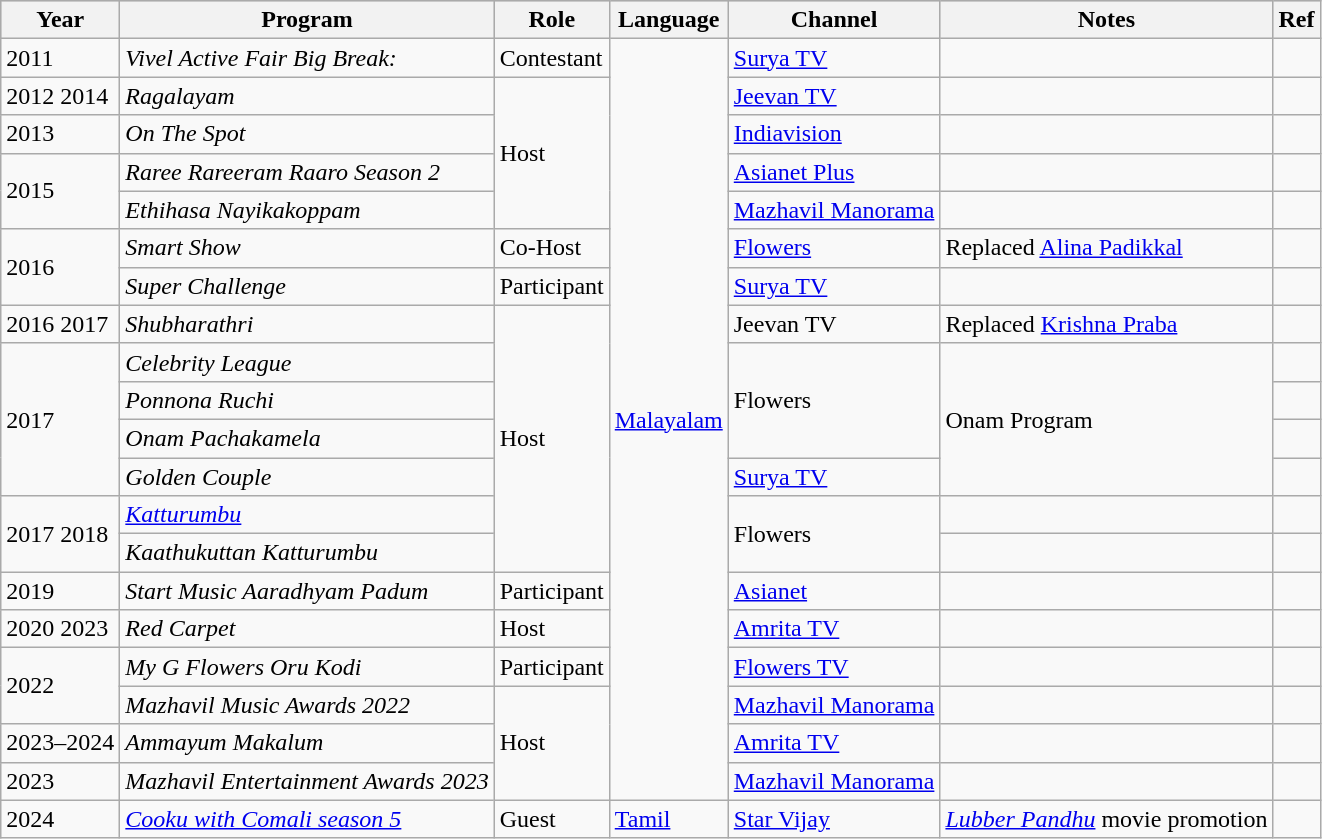<table class="wikitable sortable">
<tr style="background:#ccc; text-align:center;">
<th>Year</th>
<th>Program</th>
<th>Role</th>
<th>Language</th>
<th>Channel</th>
<th>Notes</th>
<th>Ref</th>
</tr>
<tr>
<td>2011</td>
<td><em>Vivel Active Fair Big Break:</em></td>
<td>Contestant</td>
<td rowspan="20"><a href='#'>Malayalam</a></td>
<td><a href='#'>Surya TV</a></td>
<td></td>
<td></td>
</tr>
<tr>
<td>2012  2014</td>
<td><em>Ragalayam</em></td>
<td rowspan="4">Host</td>
<td><a href='#'>Jeevan TV</a></td>
<td></td>
<td></td>
</tr>
<tr>
<td>2013</td>
<td><em>On The Spot</em></td>
<td><a href='#'>Indiavision</a></td>
<td></td>
<td></td>
</tr>
<tr>
<td rowspan="2">2015</td>
<td><em>Raree Rareeram Raaro Season 2</em></td>
<td><a href='#'>Asianet Plus</a></td>
<td></td>
<td></td>
</tr>
<tr>
<td><em>Ethihasa Nayikakoppam</em></td>
<td><a href='#'>Mazhavil Manorama</a></td>
<td></td>
<td></td>
</tr>
<tr>
<td rowspan="2">2016</td>
<td><em>Smart Show</em></td>
<td>Co-Host</td>
<td><a href='#'>Flowers</a></td>
<td>Replaced <a href='#'>Alina Padikkal</a></td>
<td></td>
</tr>
<tr>
<td><em>Super Challenge</em></td>
<td>Participant</td>
<td><a href='#'>Surya TV</a></td>
<td></td>
<td></td>
</tr>
<tr>
<td>2016  2017</td>
<td><em>Shubharathri</em></td>
<td rowspan="7">Host</td>
<td>Jeevan TV</td>
<td>Replaced <a href='#'>Krishna Praba</a></td>
<td></td>
</tr>
<tr>
<td Rowspan=4>2017</td>
<td><em>Celebrity League</em></td>
<td rowspan="3">Flowers</td>
<td rowspan="4">Onam Program</td>
<td></td>
</tr>
<tr>
<td><em>Ponnona Ruchi</em></td>
<td></td>
</tr>
<tr>
<td><em>Onam Pachakamela</em></td>
<td></td>
</tr>
<tr>
<td><em>Golden Couple</em></td>
<td><a href='#'>Surya TV</a></td>
<td></td>
</tr>
<tr>
<td rowspan=2>2017  2018</td>
<td><em><a href='#'>Katturumbu </a></em></td>
<td rowspan="2">Flowers</td>
<td></td>
<td></td>
</tr>
<tr>
<td><em>Kaathukuttan Katturumbu</em></td>
<td></td>
<td></td>
</tr>
<tr>
<td>2019</td>
<td><em>Start Music Aaradhyam Padum</em></td>
<td>Participant</td>
<td><a href='#'>Asianet</a></td>
<td></td>
<td></td>
</tr>
<tr>
<td>2020  2023</td>
<td><em>Red Carpet</em></td>
<td>Host</td>
<td><a href='#'>Amrita TV</a></td>
<td></td>
<td></td>
</tr>
<tr>
<td rowspan="2">2022</td>
<td><em>My G Flowers Oru Kodi</em></td>
<td>Participant</td>
<td><a href='#'>Flowers TV</a></td>
<td></td>
<td></td>
</tr>
<tr>
<td><em>Mazhavil Music Awards 2022</em></td>
<td rowspan="3">Host</td>
<td><a href='#'>Mazhavil Manorama</a></td>
<td></td>
<td></td>
</tr>
<tr>
<td>2023–2024</td>
<td><em>Ammayum Makalum</em></td>
<td><a href='#'>Amrita TV</a></td>
<td></td>
<td></td>
</tr>
<tr>
<td>2023</td>
<td><em>Mazhavil Entertainment Awards 2023</em></td>
<td><a href='#'>Mazhavil Manorama</a></td>
<td></td>
<td></td>
</tr>
<tr>
<td>2024</td>
<td><em><a href='#'>Cooku with Comali season 5</a></em></td>
<td>Guest</td>
<td><a href='#'>Tamil</a></td>
<td><a href='#'>Star Vijay</a></td>
<td><em><a href='#'>Lubber Pandhu</a></em> movie promotion</td>
</tr>
</table>
